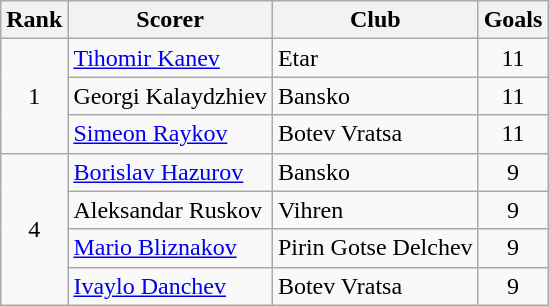<table class="wikitable" style="text-align:center">
<tr>
<th>Rank</th>
<th>Scorer</th>
<th>Club</th>
<th>Goals</th>
</tr>
<tr>
<td rowspan="3">1</td>
<td align="left"> <a href='#'>Tihomir Kanev</a></td>
<td align="left">Etar</td>
<td>11</td>
</tr>
<tr>
<td align="left"> Georgi Kalaydzhiev</td>
<td align="left">Bansko</td>
<td>11</td>
</tr>
<tr>
<td align="left"> <a href='#'>Simeon Raykov</a></td>
<td align="left">Botev Vratsa</td>
<td>11</td>
</tr>
<tr>
<td rowspan="4">4</td>
<td align="left"> <a href='#'>Borislav Hazurov</a></td>
<td align="left">Bansko</td>
<td>9</td>
</tr>
<tr>
<td align="left"> Aleksandar Ruskov</td>
<td align="left">Vihren</td>
<td>9</td>
</tr>
<tr>
<td align="left"> <a href='#'>Mario Bliznakov</a></td>
<td align="left">Pirin Gotse Delchev</td>
<td>9</td>
</tr>
<tr>
<td align="left"> <a href='#'>Ivaylo Danchev</a></td>
<td align="left">Botev Vratsa</td>
<td>9</td>
</tr>
</table>
